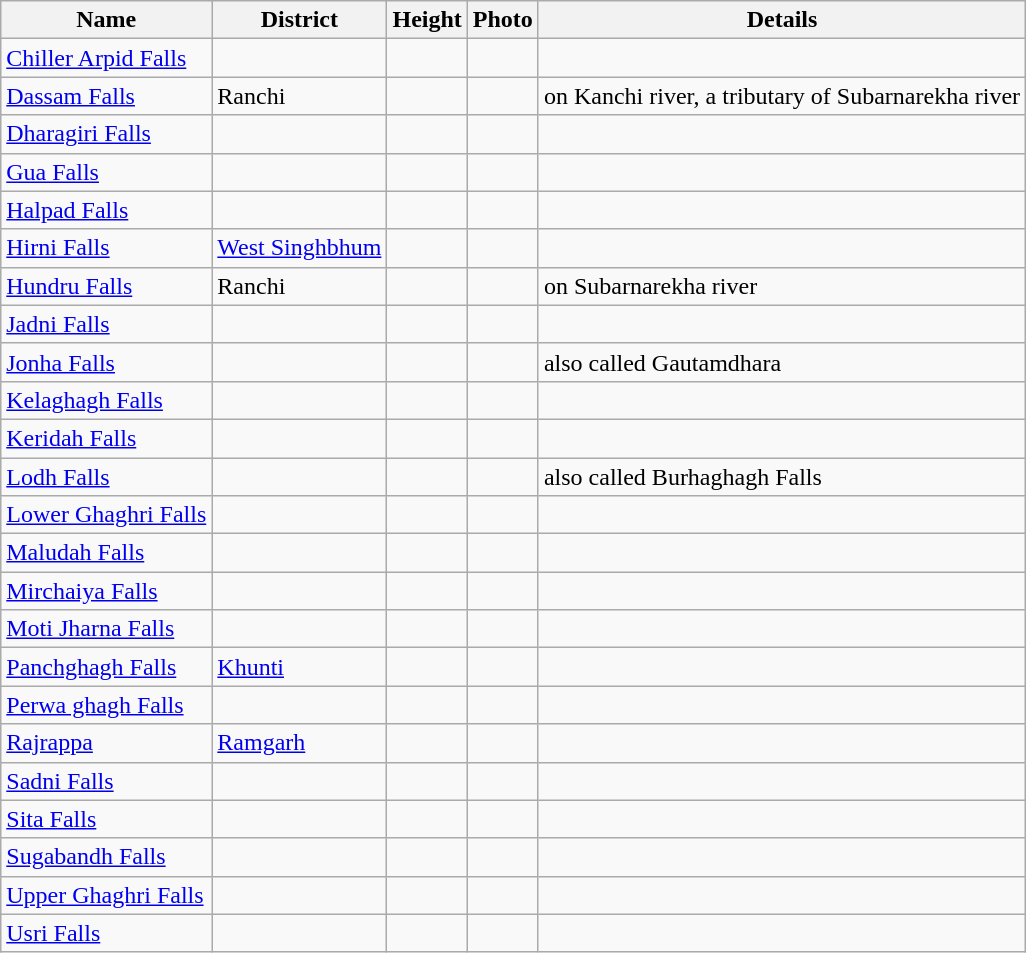<table class="wikitable sortable">
<tr>
<th>Name</th>
<th>District</th>
<th>Height</th>
<th class="unsortable">Photo</th>
<th>Details</th>
</tr>
<tr>
<td><a href='#'>Chiller Arpid Falls</a></td>
<td></td>
<td></td>
<td></td>
<td></td>
</tr>
<tr>
<td><a href='#'>Dassam Falls</a></td>
<td>Ranchi</td>
<td></td>
<td></td>
<td>on Kanchi river, a tributary of Subarnarekha river</td>
</tr>
<tr>
<td><a href='#'>Dharagiri Falls</a></td>
<td></td>
<td></td>
<td></td>
<td></td>
</tr>
<tr>
<td><a href='#'>Gua Falls</a></td>
<td></td>
<td></td>
<td></td>
<td></td>
</tr>
<tr>
<td><a href='#'>Halpad Falls</a></td>
<td></td>
<td></td>
<td></td>
<td></td>
</tr>
<tr>
<td><a href='#'>Hirni Falls</a></td>
<td><a href='#'>West Singhbhum</a></td>
<td></td>
<td></td>
<td></td>
</tr>
<tr>
<td><a href='#'>Hundru Falls</a></td>
<td>Ranchi</td>
<td></td>
<td></td>
<td>on Subarnarekha river</td>
</tr>
<tr>
<td><a href='#'>Jadni Falls</a></td>
<td></td>
<td></td>
<td></td>
<td></td>
</tr>
<tr>
<td><a href='#'>Jonha Falls</a></td>
<td></td>
<td></td>
<td></td>
<td>also called Gautamdhara</td>
</tr>
<tr>
<td><a href='#'>Kelaghagh Falls</a></td>
<td></td>
<td></td>
<td></td>
<td></td>
</tr>
<tr>
<td><a href='#'>Keridah Falls</a></td>
<td></td>
<td></td>
<td></td>
<td></td>
</tr>
<tr>
<td><a href='#'>Lodh Falls</a></td>
<td></td>
<td></td>
<td></td>
<td>also called Burhaghagh Falls</td>
</tr>
<tr>
<td><a href='#'>Lower Ghaghri Falls</a></td>
<td></td>
<td></td>
<td></td>
<td></td>
</tr>
<tr>
<td><a href='#'>Maludah Falls</a></td>
<td></td>
<td></td>
<td></td>
<td></td>
</tr>
<tr>
<td><a href='#'>Mirchaiya Falls</a></td>
<td></td>
<td></td>
<td></td>
<td></td>
</tr>
<tr>
<td><a href='#'>Moti Jharna Falls</a></td>
<td></td>
<td></td>
<td></td>
<td></td>
</tr>
<tr>
<td><a href='#'>Panchghagh Falls</a></td>
<td><a href='#'>Khunti</a></td>
<td></td>
<td></td>
<td></td>
</tr>
<tr>
<td><a href='#'>Perwa ghagh Falls</a></td>
<td></td>
<td></td>
<td></td>
<td></td>
</tr>
<tr>
<td><a href='#'>Rajrappa</a></td>
<td><a href='#'>Ramgarh</a></td>
<td></td>
<td></td>
<td></td>
</tr>
<tr>
<td><a href='#'>Sadni Falls</a></td>
<td></td>
<td></td>
<td></td>
<td></td>
</tr>
<tr>
<td><a href='#'>Sita Falls</a></td>
<td></td>
<td></td>
<td></td>
<td></td>
</tr>
<tr>
<td><a href='#'>Sugabandh Falls</a></td>
<td></td>
<td></td>
<td></td>
<td></td>
</tr>
<tr>
<td><a href='#'>Upper Ghaghri Falls</a></td>
<td></td>
<td></td>
<td></td>
<td></td>
</tr>
<tr>
<td><a href='#'>Usri Falls</a></td>
<td></td>
<td></td>
<td></td>
<td></td>
</tr>
</table>
